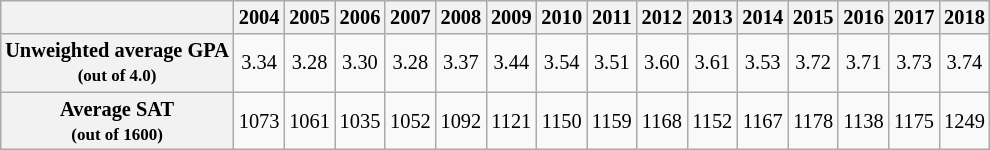<table style="text-align:center; float:center; font-size:85%; margin-left:2em; margin:auto;"  class="wikitable">
<tr>
<th></th>
<th>2004</th>
<th>2005</th>
<th>2006</th>
<th>2007</th>
<th>2008</th>
<th>2009</th>
<th>2010</th>
<th>2011</th>
<th>2012</th>
<th>2013</th>
<th>2014</th>
<th>2015</th>
<th>2016</th>
<th>2017</th>
<th>2018</th>
</tr>
<tr>
<th>Unweighted average GPA<br><strong><small>(out of 4.0)</small></strong></th>
<td>3.34</td>
<td>3.28</td>
<td>3.30</td>
<td>3.28</td>
<td>3.37</td>
<td>3.44</td>
<td>3.54</td>
<td>3.51</td>
<td>3.60</td>
<td>3.61</td>
<td>3.53</td>
<td>3.72</td>
<td>3.71</td>
<td>3.73</td>
<td>3.74</td>
</tr>
<tr>
<th>Average SAT<br><strong><small>(out of 1600)</small></strong></th>
<td>1073</td>
<td>1061</td>
<td>1035</td>
<td>1052</td>
<td>1092</td>
<td>1121</td>
<td>1150</td>
<td>1159</td>
<td>1168</td>
<td>1152</td>
<td>1167</td>
<td>1178</td>
<td>1138</td>
<td>1175</td>
<td>1249</td>
</tr>
</table>
